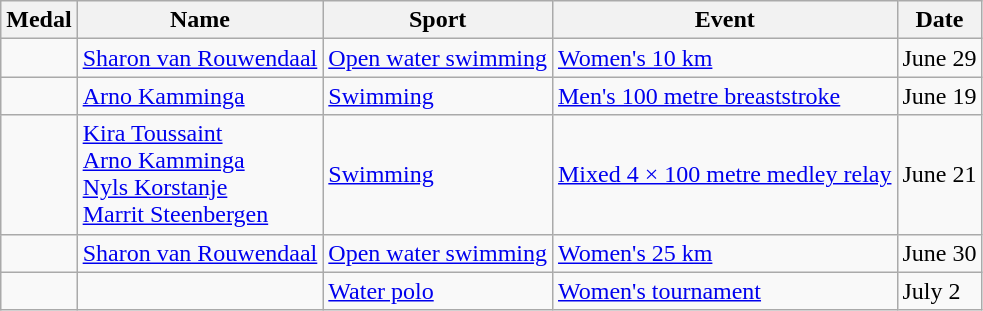<table class="wikitable sortable">
<tr>
<th>Medal</th>
<th>Name</th>
<th>Sport</th>
<th>Event</th>
<th>Date</th>
</tr>
<tr>
<td></td>
<td><a href='#'>Sharon van Rouwendaal</a></td>
<td><a href='#'>Open water swimming</a></td>
<td><a href='#'>Women's 10 km</a></td>
<td>June 29</td>
</tr>
<tr>
<td></td>
<td><a href='#'>Arno Kamminga</a></td>
<td><a href='#'>Swimming</a></td>
<td><a href='#'>Men's 100 metre breaststroke</a></td>
<td>June 19</td>
</tr>
<tr>
<td></td>
<td><a href='#'>Kira Toussaint</a><br><a href='#'>Arno Kamminga</a><br><a href='#'>Nyls Korstanje</a><br><a href='#'>Marrit Steenbergen</a></td>
<td><a href='#'>Swimming</a></td>
<td><a href='#'>Mixed 4 × 100 metre medley relay</a></td>
<td>June 21</td>
</tr>
<tr>
<td></td>
<td><a href='#'>Sharon van Rouwendaal</a></td>
<td><a href='#'>Open water swimming</a></td>
<td><a href='#'>Women's 25 km</a></td>
<td>June 30</td>
</tr>
<tr>
<td></td>
<td></td>
<td><a href='#'>Water polo</a></td>
<td><a href='#'>Women's tournament</a></td>
<td>July 2</td>
</tr>
</table>
